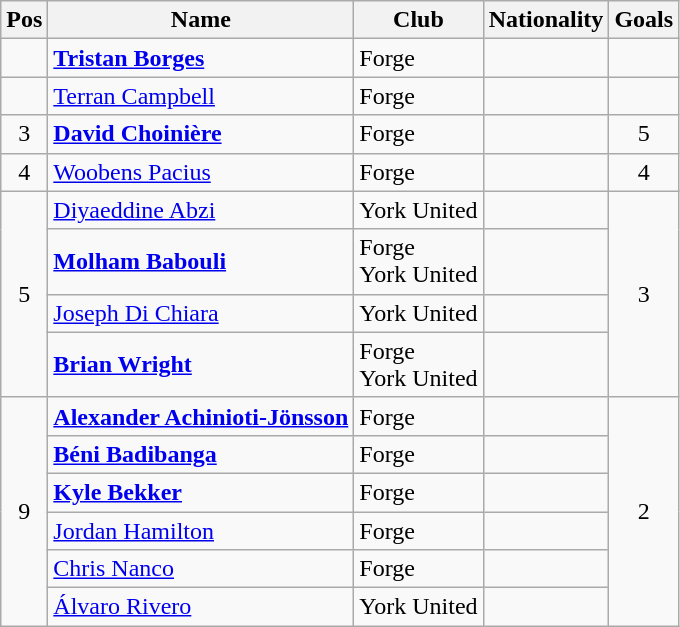<table class="wikitable">
<tr>
<th>Pos</th>
<th>Name</th>
<th>Club</th>
<th>Nationality</th>
<th>Goals</th>
</tr>
<tr>
<td></td>
<td><strong><a href='#'>Tristan Borges</a></strong></td>
<td>Forge</td>
<td></td>
<td></td>
</tr>
<tr>
<td></td>
<td><a href='#'>Terran Campbell</a></td>
<td>Forge</td>
<td></td>
<td></td>
</tr>
<tr>
<td style="text-align:center;">3</td>
<td><strong><a href='#'>David Choinière</a></strong></td>
<td>Forge</td>
<td></td>
<td style="text-align:center;">5</td>
</tr>
<tr>
<td style="text-align:center;">4</td>
<td><a href='#'>Woobens Pacius</a></td>
<td>Forge</td>
<td></td>
<td style="text-align:center;">4</td>
</tr>
<tr>
<td rowspan="4" style="text-align:center;">5</td>
<td><a href='#'>Diyaeddine Abzi</a></td>
<td>York United</td>
<td></td>
<td rowspan="4" style="text-align:center;">3</td>
</tr>
<tr>
<td><strong><a href='#'>Molham Babouli</a></strong></td>
<td>Forge<br>York United</td>
<td></td>
</tr>
<tr>
<td><a href='#'>Joseph Di Chiara</a></td>
<td>York United</td>
<td></td>
</tr>
<tr>
<td><strong><a href='#'>Brian Wright</a></strong></td>
<td>Forge<br>York United</td>
<td></td>
</tr>
<tr>
<td rowspan="6" style="text-align:center;">9</td>
<td><strong><a href='#'>Alexander Achinioti-Jönsson</a></strong></td>
<td>Forge</td>
<td></td>
<td rowspan="6" style="text-align:center;">2</td>
</tr>
<tr>
<td><strong><a href='#'>Béni Badibanga</a></strong></td>
<td>Forge</td>
<td></td>
</tr>
<tr>
<td><strong><a href='#'>Kyle Bekker</a></strong></td>
<td>Forge</td>
<td></td>
</tr>
<tr>
<td><a href='#'>Jordan Hamilton</a></td>
<td>Forge</td>
<td></td>
</tr>
<tr>
<td><a href='#'>Chris Nanco</a></td>
<td>Forge</td>
<td></td>
</tr>
<tr>
<td><a href='#'>Álvaro Rivero</a></td>
<td>York United</td>
<td><br></td>
</tr>
</table>
